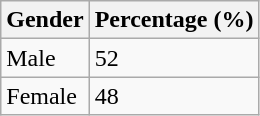<table class="wikitable">
<tr>
<th>Gender</th>
<th>Percentage (%)</th>
</tr>
<tr>
<td>Male</td>
<td>52</td>
</tr>
<tr>
<td>Female</td>
<td>48</td>
</tr>
</table>
